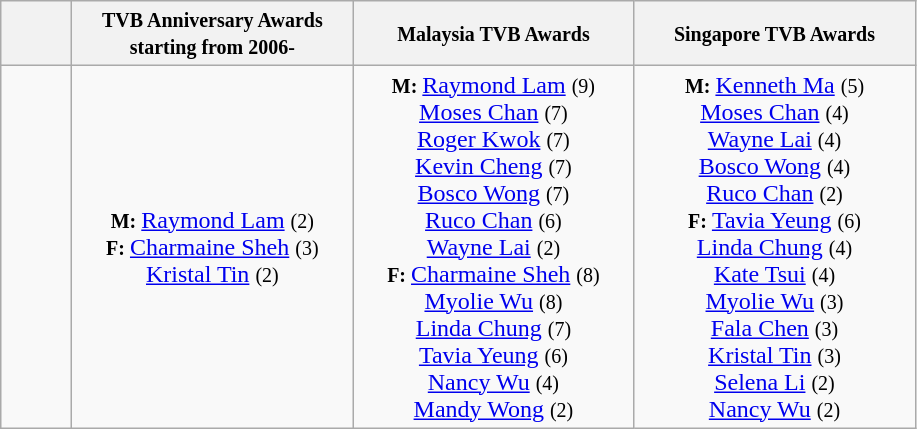<table class="wikitable"  style="text-align:center;">
<tr>
<th width=40></th>
<th width=180><small>TVB Anniversary Awards<br>starting from 2006-</small></th>
<th width=180><small>Malaysia TVB Awards</small></th>
<th width=180><small>Singapore TVB Awards</small></th>
</tr>
<tr>
<td></td>
<td><small><strong>M: </strong></small><a href='#'>Raymond Lam</a> <small>(2)</small><br><small><strong>F: </strong></small><a href='#'>Charmaine Sheh</a> <small>(3)</small><br><a href='#'>Kristal Tin</a> <small>(2)</small></td>
<td><small><strong>M: </strong></small><a href='#'>Raymond Lam</a> <small>(9)</small><br><small></small><a href='#'>Moses Chan</a> <small>(7)</small><br><small></small><a href='#'>Roger Kwok</a> <small>(7)</small><br><small></small><a href='#'>Kevin Cheng</a> <small>(7)</small><br><small></small><a href='#'>Bosco Wong</a> <small>(7)</small><br><a href='#'>Ruco Chan</a> <small>(6)</small><br><a href='#'>Wayne Lai</a> <small>(2)</small><br><small><strong>F: </strong></small><a href='#'>Charmaine Sheh</a> <small>(8)</small><br><a href='#'>Myolie Wu</a> <small>(8)</small><br> <a href='#'>Linda Chung</a> <small>(7)</small><br> <a href='#'>Tavia Yeung</a> <small>(6)</small> <br> <a href='#'>Nancy Wu</a> <small>(4)</small><br> <a href='#'>Mandy Wong</a> <small>(2)</small></td>
<td><small><strong>M: </strong></small><a href='#'>Kenneth Ma</a> <small>(5)</small><br><a href='#'>Moses Chan</a> <small>(4)</small><br><a href='#'>Wayne Lai</a> <small>(4)</small><br><a href='#'>Bosco Wong</a> <small>(4)</small><br><a href='#'>Ruco Chan</a> <small>(2)</small><br><small><strong>F: </strong></small><a href='#'>Tavia Yeung</a> <small>(6)</small><br><a href='#'>Linda Chung</a> <small>(4)</small> <br> <a href='#'>Kate Tsui</a> <small> (4)</small><br><a href='#'>Myolie Wu</a> <small>(3)</small><br><a href='#'>Fala Chen</a> <small>(3)</small><br><a href='#'>Kristal Tin</a> <small>(3)</small><br><a href='#'>Selena Li</a> <small>(2)</small><br><a href='#'>Nancy Wu</a> <small>(2)</small></td>
</tr>
</table>
